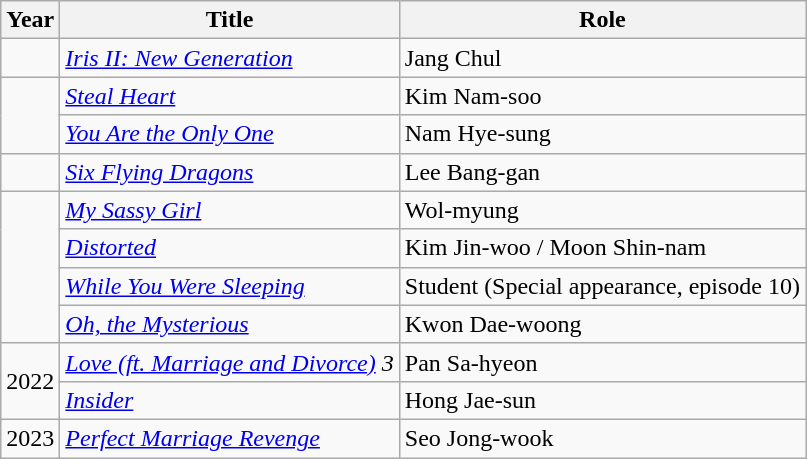<table class="wikitable">
<tr>
<th>Year</th>
<th>Title</th>
<th>Role</th>
</tr>
<tr>
<td></td>
<td><em><a href='#'>Iris II: New Generation</a></em></td>
<td>Jang Chul</td>
</tr>
<tr>
<td rowspan="2"></td>
<td><em><a href='#'>Steal Heart</a></em></td>
<td>Kim Nam-soo</td>
</tr>
<tr>
<td><em><a href='#'>You Are the Only One</a></em></td>
<td>Nam Hye-sung</td>
</tr>
<tr>
<td></td>
<td><em><a href='#'>Six Flying Dragons</a></em></td>
<td>Lee Bang-gan</td>
</tr>
<tr>
<td rowspan="4"></td>
<td><em><a href='#'>My Sassy Girl</a></em></td>
<td>Wol-myung</td>
</tr>
<tr>
<td><em><a href='#'>Distorted</a></em></td>
<td>Kim Jin-woo / Moon Shin-nam</td>
</tr>
<tr>
<td><em><a href='#'>While You Were Sleeping</a></em></td>
<td>Student (Special appearance, episode 10)</td>
</tr>
<tr>
<td><em><a href='#'>Oh, the Mysterious</a></em></td>
<td>Kwon Dae-woong</td>
</tr>
<tr>
<td rowspan="2">2022</td>
<td><em><a href='#'>Love (ft. Marriage and Divorce)</a> 3</em></td>
<td>Pan Sa-hyeon</td>
</tr>
<tr>
<td><em><a href='#'>Insider</a></em></td>
<td>Hong Jae-sun</td>
</tr>
<tr>
<td>2023</td>
<td><em><a href='#'>Perfect Marriage Revenge</a></em></td>
<td>Seo Jong-wook</td>
</tr>
</table>
